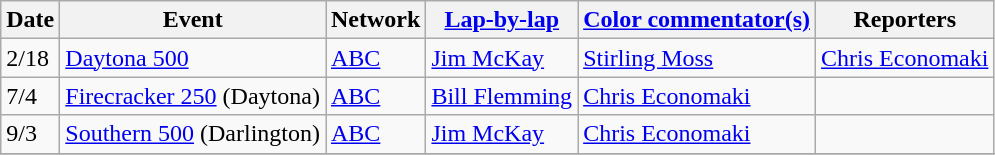<table class=wikitable>
<tr>
<th>Date</th>
<th>Event</th>
<th>Network</th>
<th><a href='#'>Lap-by-lap</a></th>
<th><a href='#'>Color commentator(s)</a></th>
<th>Reporters</th>
</tr>
<tr>
<td>2/18</td>
<td><a href='#'>Daytona 500</a></td>
<td><a href='#'>ABC</a></td>
<td><a href='#'>Jim McKay</a></td>
<td><a href='#'>Stirling Moss</a></td>
<td><a href='#'>Chris Economaki</a></td>
</tr>
<tr>
<td>7/4</td>
<td><a href='#'>Firecracker 250</a> (Daytona)</td>
<td><a href='#'>ABC</a></td>
<td><a href='#'>Bill Flemming</a></td>
<td><a href='#'>Chris Economaki</a></td>
<td></td>
</tr>
<tr>
<td>9/3</td>
<td><a href='#'>Southern 500</a> (Darlington)</td>
<td><a href='#'>ABC</a></td>
<td><a href='#'>Jim McKay</a></td>
<td><a href='#'>Chris Economaki</a></td>
<td></td>
</tr>
<tr>
</tr>
</table>
